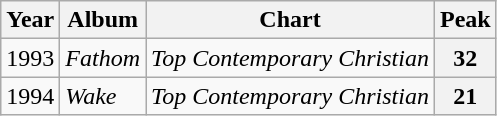<table class="wikitable">
<tr>
<th align="left">Year</th>
<th align="left">Album</th>
<th align="left">Chart</th>
<th align="left">Peak</th>
</tr>
<tr>
<td align="left">1993</td>
<td align="left"><em>Fathom</em></td>
<td align="left"><em>Top Contemporary Christian</em></td>
<th align="center">32</th>
</tr>
<tr>
<td align="left">1994</td>
<td align="left"><em>Wake</em></td>
<td align="left"><em>Top Contemporary Christian</em></td>
<th align="center">21</th>
</tr>
</table>
